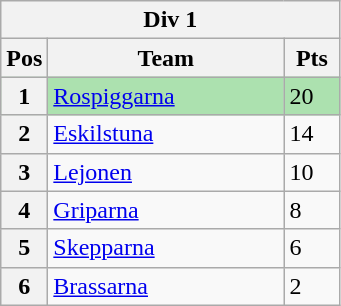<table class="wikitable">
<tr>
<th colspan="3">Div 1</th>
</tr>
<tr>
<th width=20>Pos</th>
<th width=150>Team</th>
<th width=30>Pts</th>
</tr>
<tr style="background:#ACE1AF;">
<th>1</th>
<td><a href='#'>Rospiggarna</a></td>
<td>20</td>
</tr>
<tr>
<th>2</th>
<td><a href='#'>Eskilstuna</a></td>
<td>14</td>
</tr>
<tr>
<th>3</th>
<td><a href='#'>Lejonen</a></td>
<td>10</td>
</tr>
<tr>
<th>4</th>
<td><a href='#'>Griparna</a></td>
<td>8</td>
</tr>
<tr>
<th>5</th>
<td><a href='#'>Skepparna</a></td>
<td>6</td>
</tr>
<tr>
<th>6</th>
<td><a href='#'>Brassarna</a></td>
<td>2</td>
</tr>
</table>
